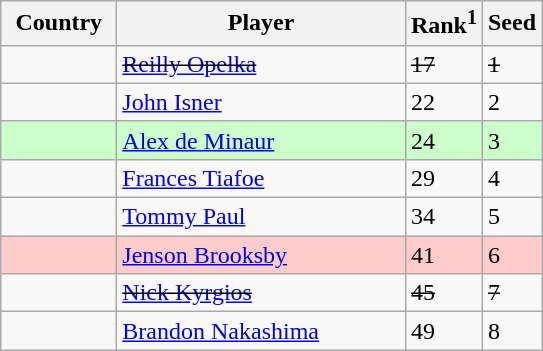<table class="wikitable" border="1">
<tr>
<th width="70">Country</th>
<th width="185">Player</th>
<th>Rank<sup>1</sup></th>
<th>Seed</th>
</tr>
<tr>
<td><s></s></td>
<td><s><a href='#'>Reilly Opelka</a></s></td>
<td><s>17</s></td>
<td><s>1</s></td>
</tr>
<tr>
<td></td>
<td><a href='#'>John Isner</a></td>
<td>22</td>
<td>2</td>
</tr>
<tr bgcolor=#cfc>
<td></td>
<td><a href='#'>Alex de Minaur</a></td>
<td>24</td>
<td>3</td>
</tr>
<tr>
<td></td>
<td><a href='#'>Frances Tiafoe</a></td>
<td>29</td>
<td>4</td>
</tr>
<tr>
<td></td>
<td><a href='#'>Tommy Paul</a></td>
<td>34</td>
<td>5</td>
</tr>
<tr bgcolor=#fcc>
<td></td>
<td><a href='#'>Jenson Brooksby</a></td>
<td>41</td>
<td>6</td>
</tr>
<tr>
<td><s></s></td>
<td><s><a href='#'>Nick Kyrgios</a></s></td>
<td><s>45</s></td>
<td><s>7</s></td>
</tr>
<tr>
<td></td>
<td><a href='#'>Brandon Nakashima</a></td>
<td>49</td>
<td>8</td>
</tr>
</table>
